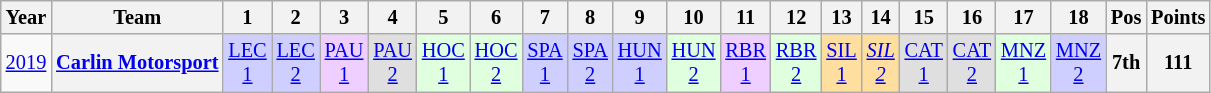<table class="wikitable" style="text-align:center; font-size:85%">
<tr>
<th>Year</th>
<th>Team</th>
<th>1</th>
<th>2</th>
<th>3</th>
<th>4</th>
<th>5</th>
<th>6</th>
<th>7</th>
<th>8</th>
<th>9</th>
<th>10</th>
<th>11</th>
<th>12</th>
<th>13</th>
<th>14</th>
<th>15</th>
<th>16</th>
<th>17</th>
<th>18</th>
<th>Pos</th>
<th>Points</th>
</tr>
<tr>
<td><a href='#'>2019</a></td>
<th nowrap><a href='#'>Carlin Motorsport</a></th>
<td style="background:#CFCFFF;"><a href='#'>LEC<br>1</a><br></td>
<td style="background:#CFCFFF;"><a href='#'>LEC<br>2</a><br></td>
<td style="background:#EFCFFF;"><a href='#'>PAU<br>1</a><br></td>
<td style="background:#DFDFDF;"><a href='#'>PAU<br>2</a><br></td>
<td style="background:#DFFFDF;"><a href='#'>HOC<br>1</a><br></td>
<td style="background:#DFFFDF;"><a href='#'>HOC<br>2</a><br></td>
<td style="background:#CFCFFF;"><a href='#'>SPA<br>1</a><br></td>
<td style="background:#CFCFFF;"><a href='#'>SPA<br>2</a><br></td>
<td style="background:#CFCFFF;"><a href='#'>HUN<br>1</a><br></td>
<td style="background:#DFFFDF;"><a href='#'>HUN<br>2</a><br></td>
<td style="background:#EFCFFF;"><a href='#'>RBR<br>1</a><br></td>
<td style="background:#DFFFDF;"><a href='#'>RBR<br>2</a><br></td>
<td style="background:#FFDF9F;"><a href='#'>SIL<br>1</a><br></td>
<td style="background:#FFDF9F;"><em><a href='#'>SIL<br>2</a></em><br></td>
<td style="background:#DFDFDF;"><a href='#'>CAT<br>1</a><br></td>
<td style="background:#DFDFDF;"><a href='#'>CAT<br>2</a><br></td>
<td style="background:#DFFFDF;"><a href='#'>MNZ<br>1</a><br></td>
<td style="background:#CFCFFF;"><a href='#'>MNZ<br>2</a><br></td>
<th>7th</th>
<th>111</th>
</tr>
</table>
